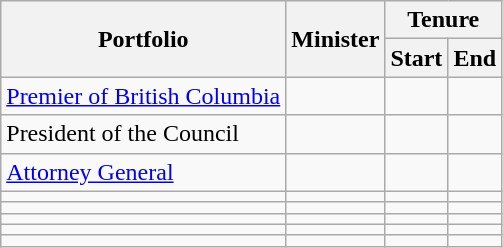<table class="wikitable sortable">
<tr>
<th colspan="1" rowspan="2">Portfolio</th>
<th rowspan="2">Minister</th>
<th colspan="2">Tenure</th>
</tr>
<tr>
<th>Start</th>
<th>End</th>
</tr>
<tr>
<td><a href='#'>Premier of British Columbia</a></td>
<td></td>
<td></td>
<td></td>
</tr>
<tr>
<td>President of the Council</td>
<td></td>
<td></td>
<td></td>
</tr>
<tr>
<td><a href='#'>Attorney General</a></td>
<td></td>
<td></td>
<td></td>
</tr>
<tr>
<td></td>
<td></td>
<td></td>
<td></td>
</tr>
<tr>
<td></td>
<td></td>
<td></td>
<td></td>
</tr>
<tr>
<td></td>
<td></td>
<td></td>
<td></td>
</tr>
<tr>
<td></td>
<td></td>
<td></td>
<td></td>
</tr>
<tr>
<td></td>
<td></td>
<td></td>
<td></td>
</tr>
</table>
